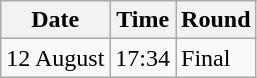<table class="wikitable">
<tr>
<th>Date</th>
<th>Time</th>
<th>Round</th>
</tr>
<tr>
<td>12 August</td>
<td>17:34</td>
<td>Final</td>
</tr>
</table>
